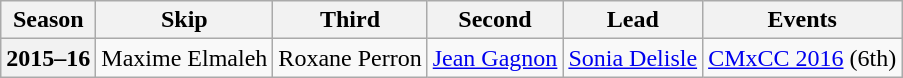<table class="wikitable">
<tr>
<th scope="col">Season</th>
<th scope="col">Skip</th>
<th scope="col">Third</th>
<th scope="col">Second</th>
<th scope="col">Lead</th>
<th scope="col">Events</th>
</tr>
<tr>
<th scope="row">2015–16</th>
<td>Maxime Elmaleh</td>
<td>Roxane Perron</td>
<td><a href='#'>Jean Gagnon</a></td>
<td><a href='#'>Sonia Delisle</a></td>
<td><a href='#'>CMxCC 2016</a> (6th)</td>
</tr>
</table>
